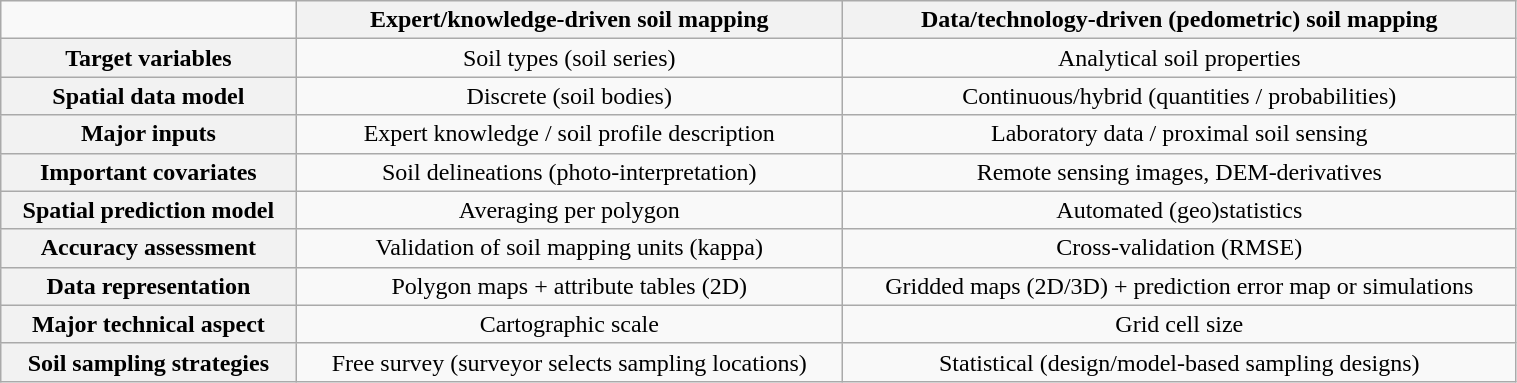<table class="wikitable" style="text-align:center; width:80%;">
<tr>
<td></td>
<th scope="col">Expert/knowledge-driven soil mapping</th>
<th scope="col">Data/technology-driven (pedometric) soil mapping</th>
</tr>
<tr>
<th scope="row">Target variables</th>
<td>Soil types (soil series)</td>
<td>Analytical soil properties</td>
</tr>
<tr>
<th scope="row">Spatial data model</th>
<td>Discrete (soil bodies)</td>
<td>Continuous/hybrid (quantities / probabilities)</td>
</tr>
<tr>
<th scope="row">Major inputs</th>
<td>Expert knowledge / soil profile description</td>
<td>Laboratory data / proximal soil sensing</td>
</tr>
<tr>
<th scope="row">Important covariates</th>
<td>Soil delineations (photo-interpretation)</td>
<td>Remote sensing images, DEM-derivatives</td>
</tr>
<tr>
<th scope="row">Spatial prediction model</th>
<td>Averaging per polygon</td>
<td>Automated (geo)statistics</td>
</tr>
<tr>
<th scope="row">Accuracy assessment</th>
<td>Validation of soil mapping units (kappa)</td>
<td>Cross-validation (RMSE)</td>
</tr>
<tr>
<th scope="row">Data representation</th>
<td>Polygon maps + attribute tables (2D)</td>
<td>Gridded maps (2D/3D) + prediction error map or simulations</td>
</tr>
<tr>
<th scope="row">Major technical aspect</th>
<td>Cartographic scale</td>
<td>Grid cell size</td>
</tr>
<tr>
<th scope="row">Soil sampling strategies</th>
<td>Free survey (surveyor selects sampling locations)</td>
<td>Statistical (design/model-based sampling designs)</td>
</tr>
</table>
